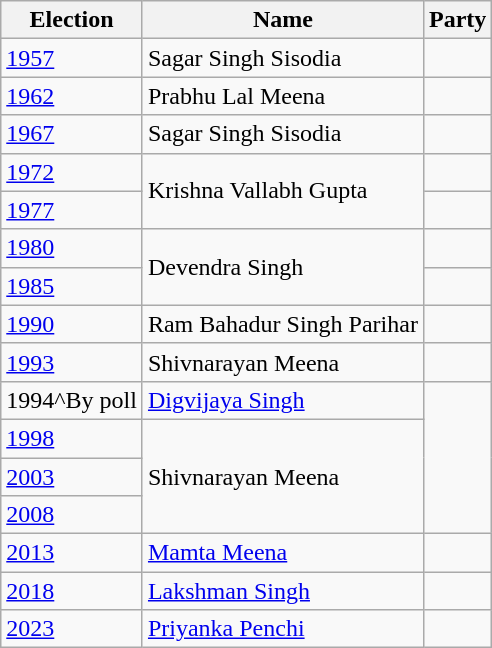<table class="wikitable sortable">
<tr>
<th>Election</th>
<th>Name</th>
<th colspan=2>Party</th>
</tr>
<tr>
<td><a href='#'>1957</a></td>
<td>Sagar Singh Sisodia</td>
<td></td>
</tr>
<tr>
<td><a href='#'>1962</a></td>
<td>Prabhu Lal Meena</td>
<td></td>
</tr>
<tr>
<td><a href='#'>1967</a></td>
<td>Sagar Singh Sisodia</td>
<td></td>
</tr>
<tr>
<td><a href='#'>1972</a></td>
<td rowspan=2>Krishna Vallabh Gupta</td>
<td></td>
</tr>
<tr>
<td><a href='#'>1977</a></td>
<td></td>
</tr>
<tr>
<td><a href='#'>1980</a></td>
<td rowspan=2>Devendra Singh</td>
<td></td>
</tr>
<tr>
<td><a href='#'>1985</a></td>
<td></td>
</tr>
<tr>
<td><a href='#'>1990</a></td>
<td>Ram Bahadur Singh Parihar</td>
<td></td>
</tr>
<tr>
<td><a href='#'>1993</a></td>
<td>Shivnarayan Meena</td>
<td></td>
</tr>
<tr>
<td>1994^By poll</td>
<td><a href='#'>Digvijaya Singh</a></td>
</tr>
<tr>
<td><a href='#'>1998</a></td>
<td rowspan=3>Shivnarayan Meena</td>
</tr>
<tr>
<td><a href='#'>2003</a></td>
</tr>
<tr>
<td><a href='#'>2008</a></td>
</tr>
<tr>
<td><a href='#'>2013</a></td>
<td><a href='#'>Mamta Meena</a></td>
<td></td>
</tr>
<tr>
<td><a href='#'>2018</a></td>
<td><a href='#'>Lakshman Singh</a></td>
<td></td>
</tr>
<tr>
<td><a href='#'>2023</a></td>
<td><a href='#'>Priyanka Penchi</a></td>
<td></td>
</tr>
</table>
